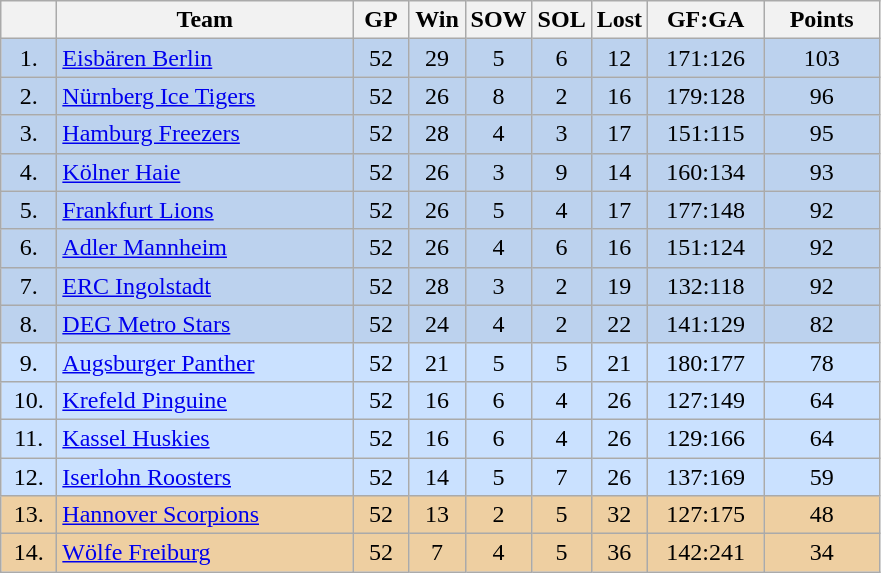<table class="wikitable">
<tr>
<th width="30"></th>
<th width="190">Team</th>
<th width="30">GP</th>
<th width="30">Win</th>
<th width="30">SOW</th>
<th width="30">SOL</th>
<th width="30">Lost</th>
<th width="70">GF:GA</th>
<th width="70">Points</th>
</tr>
<tr bgcolor=#BCD2EE align="center">
<td>1.</td>
<td align="left"><a href='#'>Eisbären Berlin</a></td>
<td>52</td>
<td>29</td>
<td>5</td>
<td>6</td>
<td>12</td>
<td>171:126</td>
<td>103</td>
</tr>
<tr bgcolor=#BCD2EE align="center">
<td>2.</td>
<td align="left"><a href='#'>Nürnberg Ice Tigers</a></td>
<td>52</td>
<td>26</td>
<td>8</td>
<td>2</td>
<td>16</td>
<td>179:128</td>
<td>96</td>
</tr>
<tr bgcolor=#BCD2EE align="center">
<td>3.</td>
<td align="left"><a href='#'>Hamburg Freezers</a></td>
<td>52</td>
<td>28</td>
<td>4</td>
<td>3</td>
<td>17</td>
<td>151:115</td>
<td>95</td>
</tr>
<tr bgcolor=#BCD2EE align="center">
<td>4.</td>
<td align="left"><a href='#'>Kölner Haie</a></td>
<td>52</td>
<td>26</td>
<td>3</td>
<td>9</td>
<td>14</td>
<td>160:134</td>
<td>93</td>
</tr>
<tr bgcolor=#BCD2EE align="center">
<td>5.</td>
<td align="left"><a href='#'>Frankfurt Lions</a></td>
<td>52</td>
<td>26</td>
<td>5</td>
<td>4</td>
<td>17</td>
<td>177:148</td>
<td>92</td>
</tr>
<tr bgcolor=#BCD2EE align="center">
<td>6.</td>
<td align="left"><a href='#'>Adler Mannheim</a></td>
<td>52</td>
<td>26</td>
<td>4</td>
<td>6</td>
<td>16</td>
<td>151:124</td>
<td>92</td>
</tr>
<tr bgcolor=#BCD2EE align="center">
<td>7.</td>
<td align="left"><a href='#'>ERC Ingolstadt</a></td>
<td>52</td>
<td>28</td>
<td>3</td>
<td>2</td>
<td>19</td>
<td>132:118</td>
<td>92</td>
</tr>
<tr bgcolor=#BCD2EE align="center">
<td>8.</td>
<td align="left"><a href='#'>DEG Metro Stars</a></td>
<td>52</td>
<td>24</td>
<td>4</td>
<td>2</td>
<td>22</td>
<td>141:129</td>
<td>82</td>
</tr>
<tr bgcolor=#CAE1FF align="center">
<td>9.</td>
<td align="left"><a href='#'>Augsburger Panther</a></td>
<td>52</td>
<td>21</td>
<td>5</td>
<td>5</td>
<td>21</td>
<td>180:177</td>
<td>78</td>
</tr>
<tr bgcolor=#CAE1FF align="center">
<td>10.</td>
<td align="left"><a href='#'>Krefeld Pinguine</a></td>
<td>52</td>
<td>16</td>
<td>6</td>
<td>4</td>
<td>26</td>
<td>127:149</td>
<td>64</td>
</tr>
<tr bgcolor=#CAE1FF align="center">
<td>11.</td>
<td align="left"><a href='#'>Kassel Huskies</a></td>
<td>52</td>
<td>16</td>
<td>6</td>
<td>4</td>
<td>26</td>
<td>129:166</td>
<td>64</td>
</tr>
<tr bgcolor=#CAE1FF align="center">
<td>12.</td>
<td align="left"><a href='#'>Iserlohn Roosters</a></td>
<td>52</td>
<td>14</td>
<td>5</td>
<td>7</td>
<td>26</td>
<td>137:169</td>
<td>59</td>
</tr>
<tr bgcolor=#EECFA1 align="center">
<td>13.</td>
<td align="left"><a href='#'>Hannover Scorpions</a></td>
<td>52</td>
<td>13</td>
<td>2</td>
<td>5</td>
<td>32</td>
<td>127:175</td>
<td>48</td>
</tr>
<tr bgcolor=#EECFA1 align="center">
<td>14.</td>
<td align="left"><a href='#'>Wölfe Freiburg</a></td>
<td>52</td>
<td>7</td>
<td>4</td>
<td>5</td>
<td>36</td>
<td>142:241</td>
<td>34</td>
</tr>
</table>
